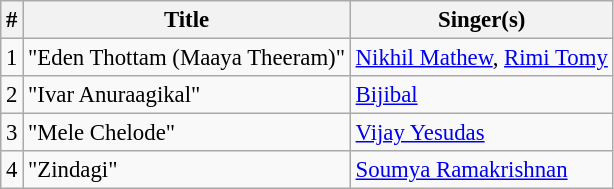<table class="wikitable" style="font-size:95%;">
<tr>
<th>#</th>
<th>Title</th>
<th>Singer(s)</th>
</tr>
<tr>
<td>1</td>
<td>"Eden Thottam (Maaya Theeram)"</td>
<td><a href='#'>Nikhil Mathew</a>, <a href='#'>Rimi Tomy</a></td>
</tr>
<tr>
<td>2</td>
<td>"Ivar Anuraagikal"</td>
<td><a href='#'>Bijibal</a></td>
</tr>
<tr>
<td>3</td>
<td>"Mele Chelode"</td>
<td><a href='#'>Vijay Yesudas</a></td>
</tr>
<tr>
<td>4</td>
<td>"Zindagi"</td>
<td><a href='#'>Soumya Ramakrishnan</a></td>
</tr>
</table>
